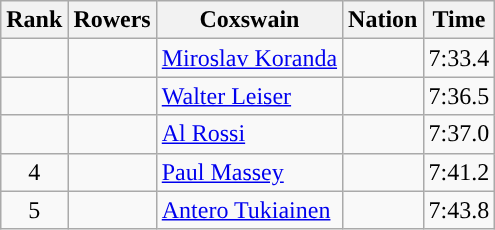<table class="wikitable sortable" style="text-align:center">
<tr>
<th>Rank</th>
<th>Rowers</th>
<th>Coxswain</th>
<th>Nation</th>
<th>Time</th>
</tr>
<tr>
<td></td>
<td align=left></td>
<td align=left><a href='#'>Miroslav Koranda</a></td>
<td align=left></td>
<td>7:33.4</td>
</tr>
<tr>
<td></td>
<td align=left></td>
<td align=left><a href='#'>Walter Leiser</a></td>
<td align=left></td>
<td>7:36.5</td>
</tr>
<tr>
<td></td>
<td align=left></td>
<td align=left><a href='#'>Al Rossi</a></td>
<td align=left></td>
<td>7:37.0</td>
</tr>
<tr>
<td>4</td>
<td align=left></td>
<td align=left><a href='#'>Paul Massey</a></td>
<td align=left></td>
<td>7:41.2</td>
</tr>
<tr>
<td>5</td>
<td align=left></td>
<td align=left><a href='#'>Antero Tukiainen</a></td>
<td align=left></td>
<td>7:43.8</td>
</tr>
</table>
